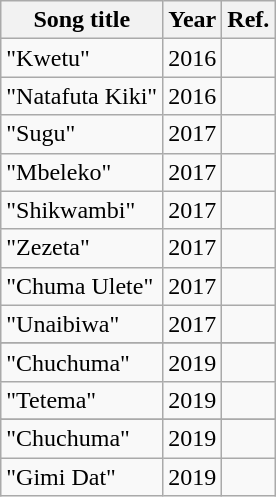<table class="wikitable">
<tr>
<th>Song title</th>
<th>Year</th>
<th>Ref.</th>
</tr>
<tr>
<td>"Kwetu"</td>
<td>2016</td>
<td></td>
</tr>
<tr>
<td>"Natafuta Kiki"</td>
<td>2016</td>
<td></td>
</tr>
<tr>
<td>"Sugu"</td>
<td>2017</td>
<td></td>
</tr>
<tr>
<td>"Mbeleko"</td>
<td>2017</td>
<td></td>
</tr>
<tr>
<td>"Shikwambi"</td>
<td>2017</td>
<td></td>
</tr>
<tr>
<td>"Zezeta"</td>
<td>2017</td>
<td></td>
</tr>
<tr>
<td>"Chuma Ulete"</td>
<td>2017</td>
<td></td>
</tr>
<tr>
<td>"Unaibiwa"</td>
<td>2017</td>
<td></td>
</tr>
<tr>
</tr>
<tr>
<td>"Chuchuma"</td>
<td>2019</td>
<td></td>
</tr>
<tr>
<td>"Tetema"</td>
<td>2019</td>
<td></td>
</tr>
<tr>
</tr>
<tr>
<td>"Chuchuma"</td>
<td>2019</td>
<td></td>
</tr>
<tr>
<td>"Gimi Dat"</td>
<td>2019</td>
<td></td>
</tr>
</table>
